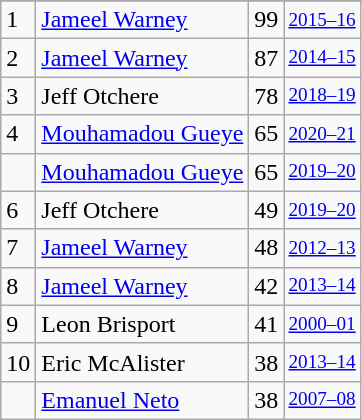<table class="wikitable">
<tr>
</tr>
<tr>
<td>1</td>
<td><a href='#'>Jameel Warney</a></td>
<td>99</td>
<td style="font-size:80%;"><a href='#'>2015–16</a></td>
</tr>
<tr>
<td>2</td>
<td><a href='#'>Jameel Warney</a></td>
<td>87</td>
<td style="font-size:80%;"><a href='#'>2014–15</a></td>
</tr>
<tr>
<td>3</td>
<td>Jeff Otchere</td>
<td>78</td>
<td style="font-size:80%;"><a href='#'>2018–19</a></td>
</tr>
<tr>
<td>4</td>
<td><a href='#'>Mouhamadou Gueye</a></td>
<td>65</td>
<td style="font-size:80%;"><a href='#'>2020–21</a></td>
</tr>
<tr>
<td></td>
<td><a href='#'>Mouhamadou Gueye</a></td>
<td>65</td>
<td style="font-size:80%;"><a href='#'>2019–20</a></td>
</tr>
<tr>
<td>6</td>
<td>Jeff Otchere</td>
<td>49</td>
<td style="font-size:80%;"><a href='#'>2019–20</a></td>
</tr>
<tr>
<td>7</td>
<td><a href='#'>Jameel Warney</a></td>
<td>48</td>
<td style="font-size:80%;"><a href='#'>2012–13</a></td>
</tr>
<tr>
<td>8</td>
<td><a href='#'>Jameel Warney</a></td>
<td>42</td>
<td style="font-size:80%;"><a href='#'>2013–14</a></td>
</tr>
<tr>
<td>9</td>
<td>Leon Brisport</td>
<td>41</td>
<td style="font-size:80%;"><a href='#'>2000–01</a></td>
</tr>
<tr>
<td>10</td>
<td>Eric McAlister</td>
<td>38</td>
<td style="font-size:80%;"><a href='#'>2013–14</a></td>
</tr>
<tr>
<td></td>
<td><a href='#'>Emanuel Neto</a></td>
<td>38</td>
<td style="font-size:80%;"><a href='#'>2007–08</a></td>
</tr>
</table>
